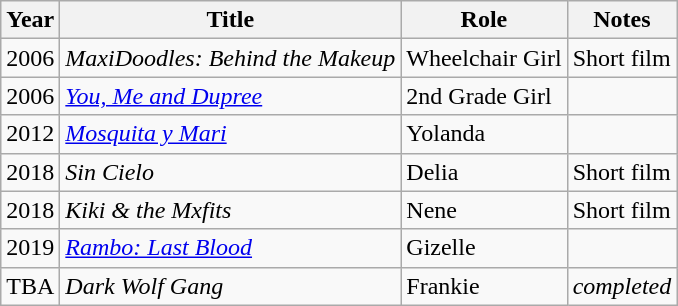<table class="wikitable sortable">
<tr>
<th>Year</th>
<th>Title</th>
<th>Role</th>
<th>Notes</th>
</tr>
<tr>
<td>2006</td>
<td><em>MaxiDoodles: Behind the Makeup</em></td>
<td>Wheelchair Girl</td>
<td>Short film</td>
</tr>
<tr>
<td>2006</td>
<td><em><a href='#'>You, Me and Dupree</a></em></td>
<td>2nd Grade Girl</td>
<td></td>
</tr>
<tr>
<td>2012</td>
<td><em><a href='#'>Mosquita y Mari</a></em></td>
<td>Yolanda</td>
<td></td>
</tr>
<tr>
<td>2018</td>
<td><em>Sin Cielo</em></td>
<td>Delia</td>
<td>Short film</td>
</tr>
<tr>
<td>2018</td>
<td><em>Kiki & the Mxfits</em></td>
<td>Nene</td>
<td>Short film</td>
</tr>
<tr>
<td>2019</td>
<td><em><a href='#'>Rambo: Last Blood</a></em></td>
<td>Gizelle</td>
<td></td>
</tr>
<tr>
<td>TBA</td>
<td><em>Dark Wolf Gang</em></td>
<td>Frankie</td>
<td><em>completed</em></td>
</tr>
</table>
